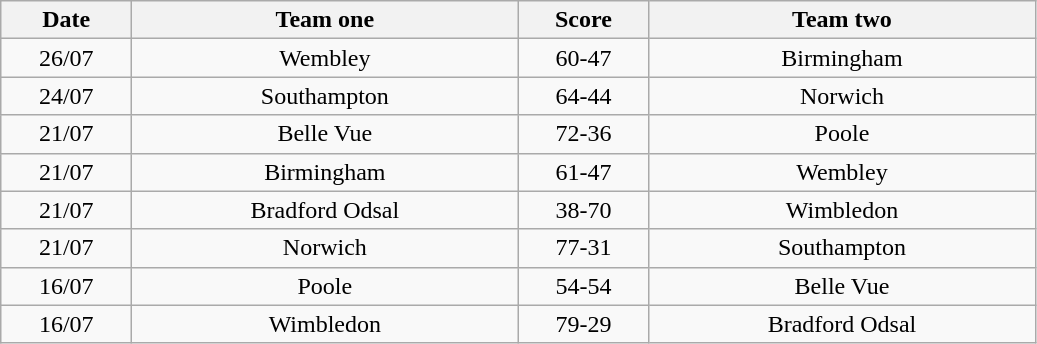<table class="wikitable" style="text-align: center">
<tr>
<th width=80>Date</th>
<th width=250>Team one</th>
<th width=80>Score</th>
<th width=250>Team two</th>
</tr>
<tr>
<td>26/07</td>
<td>Wembley</td>
<td>60-47</td>
<td>Birmingham</td>
</tr>
<tr>
<td>24/07</td>
<td>Southampton</td>
<td>64-44</td>
<td>Norwich</td>
</tr>
<tr>
<td>21/07</td>
<td>Belle Vue</td>
<td>72-36</td>
<td>Poole</td>
</tr>
<tr>
<td>21/07</td>
<td>Birmingham</td>
<td>61-47</td>
<td>Wembley</td>
</tr>
<tr>
<td>21/07</td>
<td>Bradford Odsal</td>
<td>38-70</td>
<td>Wimbledon</td>
</tr>
<tr>
<td>21/07</td>
<td>Norwich</td>
<td>77-31</td>
<td>Southampton</td>
</tr>
<tr>
<td>16/07</td>
<td>Poole</td>
<td>54-54</td>
<td>Belle Vue</td>
</tr>
<tr>
<td>16/07</td>
<td>Wimbledon</td>
<td>79-29</td>
<td>Bradford Odsal</td>
</tr>
</table>
